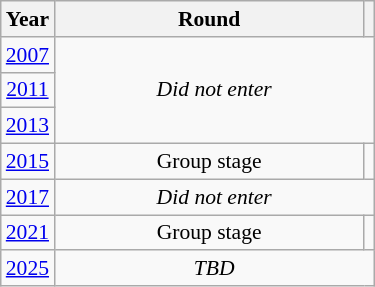<table class="wikitable" style="text-align: center; font-size:90%">
<tr>
<th>Year</th>
<th style="width:200px">Round</th>
<th></th>
</tr>
<tr>
<td><a href='#'>2007</a></td>
<td colspan="2" rowspan="3"><em>Did not enter</em></td>
</tr>
<tr>
<td><a href='#'>2011</a></td>
</tr>
<tr>
<td><a href='#'>2013</a></td>
</tr>
<tr>
<td><a href='#'>2015</a></td>
<td>Group stage</td>
<td></td>
</tr>
<tr>
<td><a href='#'>2017</a></td>
<td colspan="2"><em>Did not enter</em></td>
</tr>
<tr>
<td><a href='#'>2021</a></td>
<td>Group stage</td>
<td></td>
</tr>
<tr>
<td><a href='#'>2025</a></td>
<td colspan="2"><em>TBD</em></td>
</tr>
</table>
